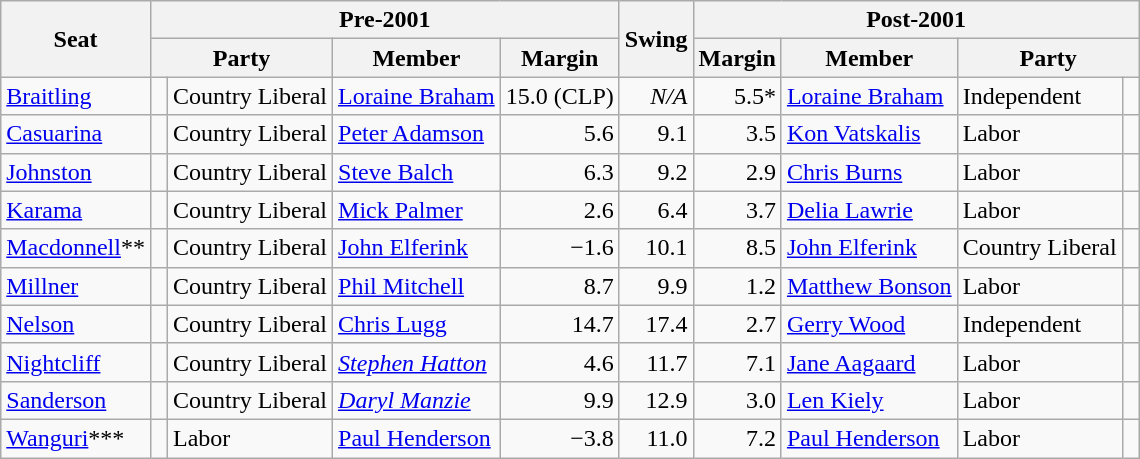<table class="wikitable">
<tr>
<th rowspan=2>Seat</th>
<th colspan=4>Pre-2001</th>
<th rowspan=2>Swing</th>
<th colspan=4>Post-2001</th>
</tr>
<tr>
<th colspan=2>Party</th>
<th>Member</th>
<th>Margin</th>
<th>Margin</th>
<th>Member</th>
<th colspan=2>Party</th>
</tr>
<tr>
<td><a href='#'>Braitling</a></td>
<td> </td>
<td>Country Liberal</td>
<td><a href='#'>Loraine Braham</a></td>
<td style="text-align:right;">15.0 (CLP)</td>
<td style="text-align:right;"><em>N/A</em></td>
<td style="text-align:right;">5.5*</td>
<td><a href='#'>Loraine Braham</a></td>
<td>Independent</td>
<td> </td>
</tr>
<tr>
<td><a href='#'>Casuarina</a></td>
<td> </td>
<td>Country Liberal</td>
<td><a href='#'>Peter Adamson</a></td>
<td style="text-align:right;">5.6</td>
<td style="text-align:right;">9.1</td>
<td style="text-align:right;">3.5</td>
<td><a href='#'>Kon Vatskalis</a></td>
<td>Labor</td>
<td> </td>
</tr>
<tr>
<td><a href='#'>Johnston</a></td>
<td> </td>
<td>Country Liberal</td>
<td><a href='#'>Steve Balch</a></td>
<td style="text-align:right;">6.3</td>
<td style="text-align:right;">9.2</td>
<td style="text-align:right;">2.9</td>
<td><a href='#'>Chris Burns</a></td>
<td>Labor</td>
<td> </td>
</tr>
<tr>
<td><a href='#'>Karama</a></td>
<td> </td>
<td>Country Liberal</td>
<td><a href='#'>Mick Palmer</a></td>
<td style="text-align:right;">2.6</td>
<td style="text-align:right;">6.4</td>
<td style="text-align:right;">3.7</td>
<td><a href='#'>Delia Lawrie</a></td>
<td>Labor</td>
<td> </td>
</tr>
<tr>
<td><a href='#'>Macdonnell</a>**</td>
<td> </td>
<td>Country Liberal</td>
<td><a href='#'>John Elferink</a></td>
<td style="text-align:right;">−1.6</td>
<td style="text-align:right;">10.1</td>
<td style="text-align:right;">8.5</td>
<td><a href='#'>John Elferink</a></td>
<td>Country Liberal</td>
<td> </td>
</tr>
<tr>
<td><a href='#'>Millner</a></td>
<td> </td>
<td>Country Liberal</td>
<td><a href='#'>Phil Mitchell</a></td>
<td style="text-align:right;">8.7</td>
<td style="text-align:right;">9.9</td>
<td style="text-align:right;">1.2</td>
<td><a href='#'>Matthew Bonson</a></td>
<td>Labor</td>
<td> </td>
</tr>
<tr>
<td><a href='#'>Nelson</a></td>
<td> </td>
<td>Country Liberal</td>
<td><a href='#'>Chris Lugg</a></td>
<td style="text-align:right;">14.7</td>
<td style="text-align:right;">17.4</td>
<td style="text-align:right;">2.7</td>
<td><a href='#'>Gerry Wood</a></td>
<td>Independent</td>
<td> </td>
</tr>
<tr>
<td><a href='#'>Nightcliff</a></td>
<td> </td>
<td>Country Liberal</td>
<td><em><a href='#'>Stephen Hatton</a></em></td>
<td style="text-align:right;">4.6</td>
<td style="text-align:right;">11.7</td>
<td style="text-align:right;">7.1</td>
<td><a href='#'>Jane Aagaard</a></td>
<td>Labor</td>
<td> </td>
</tr>
<tr>
<td><a href='#'>Sanderson</a></td>
<td> </td>
<td>Country Liberal</td>
<td><em><a href='#'>Daryl Manzie</a></em></td>
<td style="text-align:right;">9.9</td>
<td style="text-align:right;">12.9</td>
<td style="text-align:right;">3.0</td>
<td><a href='#'>Len Kiely</a></td>
<td>Labor</td>
<td> </td>
</tr>
<tr>
<td><a href='#'>Wanguri</a>***</td>
<td> </td>
<td>Labor</td>
<td><a href='#'>Paul Henderson</a></td>
<td style="text-align:right;">−3.8</td>
<td style="text-align:right;">11.0</td>
<td style="text-align:right;">7.2</td>
<td><a href='#'>Paul Henderson</a></td>
<td>Labor</td>
<td> </td>
</tr>
</table>
